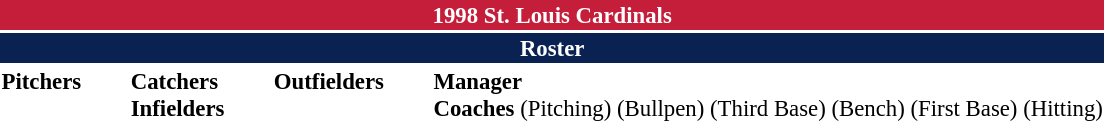<table class="toccolours" style="font-size: 95%;">
<tr>
<th colspan="10" style="background-color: #c41e3a; color: #FFFFFF; text-align: center;">1998 St. Louis Cardinals</th>
</tr>
<tr>
<td colspan="10" style="background-color: #0a2252; color: #FFFFFF; text-align: center;"><strong>Roster</strong></td>
</tr>
<tr>
<td valign="top"><strong>Pitchers</strong><br>




















</td>
<td width="25px"></td>
<td valign="top"><strong>Catchers</strong><br>


<strong>Infielders</strong>











</td>
<td width="25px"></td>
<td valign="top"><strong>Outfielders</strong><br>






</td>
<td width="25px"></td>
<td valign="top"><strong>Manager</strong><br>
<strong>Coaches</strong>
 (Pitching)
 (Bullpen)
 (Third Base)
 (Bench)
 (First Base)
 (Hitting)</td>
</tr>
</table>
